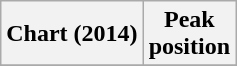<table class="wikitable plainrowheaders sortable" style="text-align:center">
<tr>
<th scope="col">Chart (2014)</th>
<th scope="col">Peak<br> position</th>
</tr>
<tr>
</tr>
</table>
